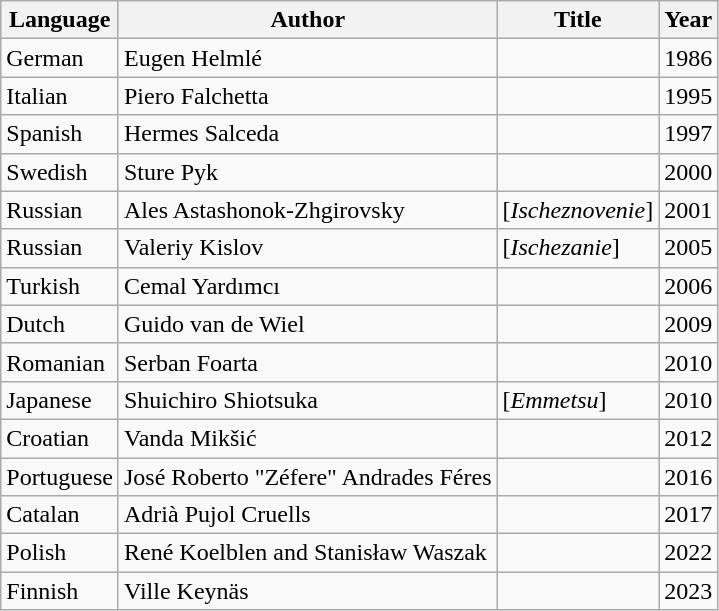<table class="wikitable">
<tr>
<th>Language</th>
<th>Author</th>
<th>Title</th>
<th>Year</th>
</tr>
<tr>
<td>German</td>
<td>Eugen Helmlé</td>
<td></td>
<td>1986</td>
</tr>
<tr>
<td>Italian</td>
<td>Piero Falchetta</td>
<td></td>
<td>1995</td>
</tr>
<tr>
<td>Spanish</td>
<td>Hermes Salceda</td>
<td></td>
<td>1997</td>
</tr>
<tr>
<td>Swedish</td>
<td>Sture Pyk</td>
<td></td>
<td>2000</td>
</tr>
<tr>
<td>Russian</td>
<td>Ales Astashonok-Zhgirovsky</td>
<td> [<em>Ischeznovenie</em>]</td>
<td>2001</td>
</tr>
<tr>
<td>Russian</td>
<td>Valeriy Kislov</td>
<td> [<em>Ischezanie</em>]</td>
<td>2005</td>
</tr>
<tr>
<td>Turkish</td>
<td>Cemal Yardımcı</td>
<td></td>
<td>2006</td>
</tr>
<tr>
<td>Dutch</td>
<td>Guido van de Wiel</td>
<td></td>
<td>2009</td>
</tr>
<tr>
<td>Romanian</td>
<td>Serban Foarta</td>
<td></td>
<td>2010</td>
</tr>
<tr>
<td>Japanese</td>
<td>Shuichiro Shiotsuka</td>
<td> [<em>Emmetsu</em>]</td>
<td>2010</td>
</tr>
<tr>
<td>Croatian</td>
<td>Vanda Mikšić</td>
<td></td>
<td>2012</td>
</tr>
<tr>
<td>Portuguese</td>
<td>José Roberto "Zéfere" Andrades Féres</td>
<td></td>
<td>2016</td>
</tr>
<tr>
<td>Catalan</td>
<td>Adrià Pujol Cruells</td>
<td></td>
<td>2017</td>
</tr>
<tr>
<td>Polish</td>
<td>René Koelblen and Stanisław Waszak</td>
<td></td>
<td>2022</td>
</tr>
<tr>
<td>Finnish</td>
<td>Ville Keynäs</td>
<td></td>
<td>2023</td>
</tr>
</table>
